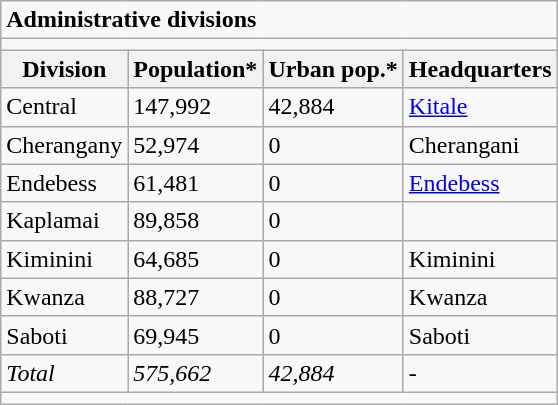<table class="wikitable">
<tr>
<td colspan="4"><strong>Administrative divisions</strong></td>
</tr>
<tr>
<td colspan="4"></td>
</tr>
<tr>
<th>Division</th>
<th>Population*</th>
<th>Urban pop.*</th>
<th>Headquarters</th>
</tr>
<tr>
<td>Central</td>
<td>147,992</td>
<td>42,884</td>
<td><a href='#'>Kitale</a></td>
</tr>
<tr>
<td>Cherangany</td>
<td>52,974</td>
<td>0</td>
<td>Cherangani</td>
</tr>
<tr>
<td>Endebess</td>
<td>61,481</td>
<td>0</td>
<td><a href='#'>Endebess</a></td>
</tr>
<tr>
<td>Kaplamai</td>
<td>89,858</td>
<td>0</td>
<td></td>
</tr>
<tr>
<td>Kiminini</td>
<td>64,685</td>
<td>0</td>
<td>Kiminini</td>
</tr>
<tr>
<td>Kwanza</td>
<td>88,727</td>
<td>0</td>
<td>Kwanza</td>
</tr>
<tr>
<td>Saboti</td>
<td>69,945</td>
<td>0</td>
<td>Saboti</td>
</tr>
<tr>
<td><em>Total</em></td>
<td><em>575,662</em></td>
<td><em>42,884</em></td>
<td>-</td>
</tr>
<tr>
<td colspan="4"></td>
</tr>
</table>
